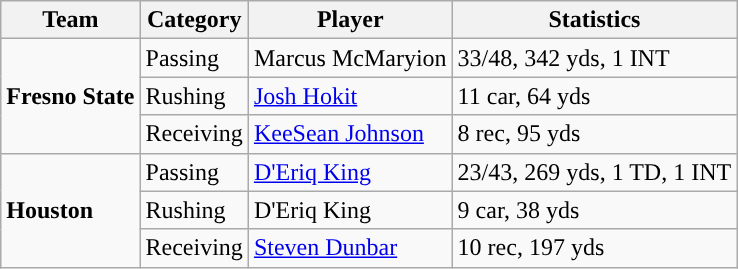<table class="wikitable">
<tr>
<th>Team</th>
<th>Category</th>
<th>Player</th>
<th>Statistics</th>
</tr>
<tr>
<td rowspan=3><strong>Fresno State</strong></td>
<td>Passing</td>
<td>Marcus McMaryion</td>
<td>33/48, 342 yds, 1 INT</td>
</tr>
<tr>
<td>Rushing</td>
<td><a href='#'>Josh Hokit</a></td>
<td>11 car, 64 yds</td>
</tr>
<tr>
<td>Receiving</td>
<td><a href='#'>KeeSean Johnson</a></td>
<td>8 rec, 95 yds</td>
</tr>
<tr>
<td rowspan=3><strong>Houston</strong></td>
<td>Passing</td>
<td><a href='#'>D'Eriq King</a></td>
<td>23/43, 269 yds, 1 TD, 1 INT</td>
</tr>
<tr>
<td>Rushing</td>
<td>D'Eriq King</td>
<td>9 car, 38 yds</td>
</tr>
<tr>
<td>Receiving</td>
<td><a href='#'>Steven Dunbar</a></td>
<td>10 rec, 197 yds</td>
</tr>
</table>
